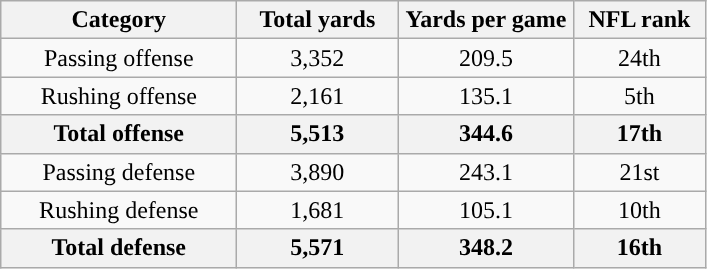<table class="wikitable" style="text-align:center">
<tr>
<th width="150">Category</th>
<th width="100">Total yards</th>
<th width="110">Yards per game</th>
<th width="80">NFL rank<br></th>
</tr>
<tr>
<td>Passing offense</td>
<td>3,352</td>
<td>209.5</td>
<td>24th</td>
</tr>
<tr>
<td>Rushing offense</td>
<td>2,161</td>
<td>135.1</td>
<td>5th</td>
</tr>
<tr>
<th>Total offense</th>
<th>5,513</th>
<th>344.6</th>
<th>17th</th>
</tr>
<tr>
<td>Passing defense</td>
<td>3,890</td>
<td>243.1</td>
<td>21st</td>
</tr>
<tr>
<td>Rushing defense</td>
<td>1,681</td>
<td>105.1</td>
<td>10th</td>
</tr>
<tr>
<th>Total defense</th>
<th>5,571</th>
<th>348.2</th>
<th>16th</th>
</tr>
</table>
